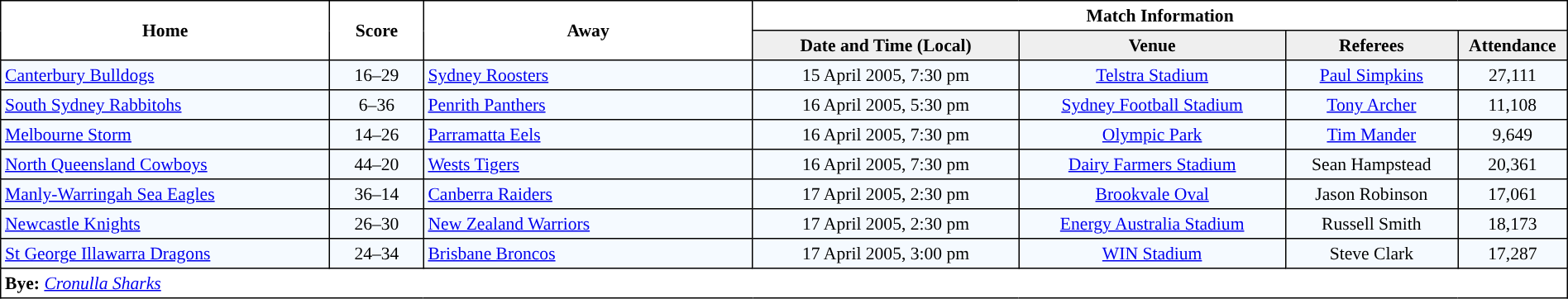<table border="1" cellpadding="3" cellspacing="O" style="border-collapse:collapse; font-size:90%; width:100%;">
<tr style="background:#cld8ff;">
<th rowspan=2 style="width:21%;">Home</th>
<th rowspan=2 style="width:6%;">Score</th>
<th rowspan=2 style="width:21%;">Away</th>
<th colspan=6>Match Information</th>
</tr>
<tr style="background:#efefef;">
<th width=17%>Date and Time (Local)</th>
<th width=17%>Venue</th>
<th width=11%>Referees</th>
<th width=7%>Attendance</th>
</tr>
<tr style="text-align:center; background:#f5faff">
<td align=left> <a href='#'>Canterbury Bulldogs</a></td>
<td>16–29</td>
<td align=left> <a href='#'>Sydney Roosters</a></td>
<td>15 April 2005, 7:30 pm</td>
<td><a href='#'>Telstra Stadium</a></td>
<td><a href='#'>Paul Simpkins</a></td>
<td>27,111</td>
</tr>
<tr style="text-align:center; background:#f5faff">
<td align=left> <a href='#'>South Sydney Rabbitohs</a></td>
<td>6–36</td>
<td align=left> <a href='#'>Penrith Panthers</a></td>
<td>16 April 2005, 5:30 pm</td>
<td><a href='#'>Sydney Football Stadium</a></td>
<td><a href='#'>Tony Archer</a></td>
<td>11,108</td>
</tr>
<tr style="text-align:center; background:#f5faff">
<td align=left> <a href='#'>Melbourne Storm</a></td>
<td>14–26</td>
<td align=left> <a href='#'>Parramatta Eels</a></td>
<td>16 April 2005, 7:30 pm</td>
<td><a href='#'>Olympic Park</a></td>
<td><a href='#'>Tim Mander</a></td>
<td>9,649</td>
</tr>
<tr style="text-align:center; background:#f5faff">
<td align=left> <a href='#'>North Queensland Cowboys</a></td>
<td>44–20</td>
<td align=left> <a href='#'>Wests Tigers</a></td>
<td>16 April 2005, 7:30 pm</td>
<td><a href='#'>Dairy Farmers Stadium</a></td>
<td>Sean Hampstead</td>
<td>20,361</td>
</tr>
<tr style="text-align:center; background:#f5faff">
<td align=left> <a href='#'>Manly-Warringah Sea Eagles</a></td>
<td>36–14</td>
<td align=left> <a href='#'>Canberra Raiders</a></td>
<td>17 April 2005, 2:30 pm</td>
<td><a href='#'>Brookvale Oval</a></td>
<td>Jason Robinson</td>
<td>17,061</td>
</tr>
<tr style="text-align:center; background:#f5faff">
<td align=left> <a href='#'>Newcastle Knights</a></td>
<td>26–30</td>
<td align=left> <a href='#'>New Zealand Warriors</a></td>
<td>17 April 2005, 2:30 pm</td>
<td><a href='#'>Energy Australia Stadium</a></td>
<td>Russell Smith</td>
<td>18,173</td>
</tr>
<tr style="text-align:center; background:#f5faff">
<td align=left> <a href='#'>St George Illawarra Dragons</a></td>
<td>24–34</td>
<td align=left> <a href='#'>Brisbane Broncos</a></td>
<td>17 April 2005, 3:00 pm</td>
<td><a href='#'>WIN Stadium</a></td>
<td>Steve Clark</td>
<td>17,287</td>
</tr>
<tr>
<td colspan=7 style=″text-align:left;”><strong>Bye:</strong>  <em><a href='#'>Cronulla Sharks</a></em></td>
</tr>
</table>
